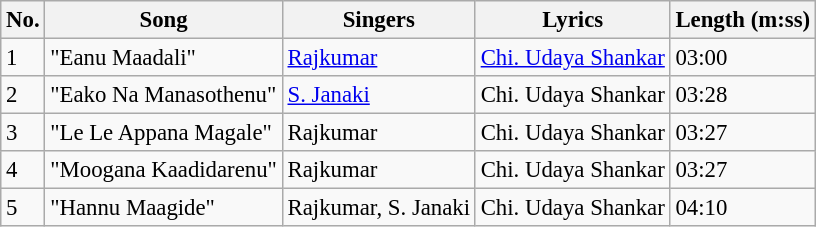<table class="wikitable" style="font-size:95%;">
<tr>
<th>No.</th>
<th>Song</th>
<th>Singers</th>
<th>Lyrics</th>
<th>Length (m:ss)</th>
</tr>
<tr>
<td>1</td>
<td>"Eanu Maadali"</td>
<td><a href='#'>Rajkumar</a></td>
<td><a href='#'>Chi. Udaya Shankar</a></td>
<td>03:00</td>
</tr>
<tr>
<td>2</td>
<td>"Eako Na Manasothenu"</td>
<td><a href='#'>S. Janaki</a></td>
<td>Chi. Udaya Shankar</td>
<td>03:28</td>
</tr>
<tr>
<td>3</td>
<td>"Le Le Appana Magale"</td>
<td>Rajkumar</td>
<td>Chi. Udaya Shankar</td>
<td>03:27</td>
</tr>
<tr>
<td>4</td>
<td>"Moogana Kaadidarenu"</td>
<td>Rajkumar</td>
<td>Chi. Udaya Shankar</td>
<td>03:27</td>
</tr>
<tr>
<td>5</td>
<td>"Hannu Maagide"</td>
<td>Rajkumar, S. Janaki</td>
<td>Chi. Udaya Shankar</td>
<td>04:10</td>
</tr>
</table>
